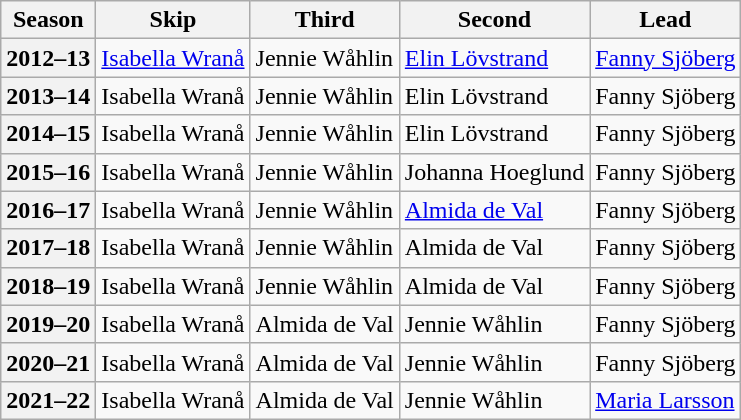<table class="wikitable">
<tr>
<th scope="col">Season</th>
<th scope="col">Skip</th>
<th scope="col">Third</th>
<th scope="col">Second</th>
<th scope="col">Lead</th>
</tr>
<tr>
<th scope="row">2012–13</th>
<td><a href='#'>Isabella Wranå</a></td>
<td>Jennie Wåhlin</td>
<td><a href='#'>Elin Lövstrand</a></td>
<td><a href='#'>Fanny Sjöberg</a></td>
</tr>
<tr>
<th scope="row">2013–14</th>
<td>Isabella Wranå</td>
<td>Jennie Wåhlin</td>
<td>Elin Lövstrand</td>
<td>Fanny Sjöberg</td>
</tr>
<tr>
<th scope="row">2014–15</th>
<td>Isabella Wranå</td>
<td>Jennie Wåhlin</td>
<td>Elin Lövstrand</td>
<td>Fanny Sjöberg</td>
</tr>
<tr>
<th scope="row">2015–16</th>
<td>Isabella Wranå</td>
<td>Jennie Wåhlin</td>
<td>Johanna Hoeglund</td>
<td>Fanny Sjöberg</td>
</tr>
<tr>
<th scope="row">2016–17</th>
<td>Isabella Wranå</td>
<td>Jennie Wåhlin</td>
<td><a href='#'>Almida de Val</a></td>
<td>Fanny Sjöberg</td>
</tr>
<tr>
<th scope="row">2017–18</th>
<td>Isabella Wranå</td>
<td>Jennie Wåhlin</td>
<td>Almida de Val</td>
<td>Fanny Sjöberg</td>
</tr>
<tr>
<th scope="row">2018–19</th>
<td>Isabella Wranå</td>
<td>Jennie Wåhlin</td>
<td>Almida de Val</td>
<td>Fanny Sjöberg</td>
</tr>
<tr>
<th scope="row">2019–20</th>
<td>Isabella Wranå</td>
<td>Almida de Val</td>
<td>Jennie Wåhlin</td>
<td>Fanny Sjöberg</td>
</tr>
<tr>
<th scope="row">2020–21</th>
<td>Isabella Wranå</td>
<td>Almida de Val</td>
<td>Jennie Wåhlin</td>
<td>Fanny Sjöberg</td>
</tr>
<tr>
<th scope="row">2021–22</th>
<td>Isabella Wranå</td>
<td>Almida de Val</td>
<td>Jennie Wåhlin</td>
<td><a href='#'>Maria Larsson</a></td>
</tr>
</table>
